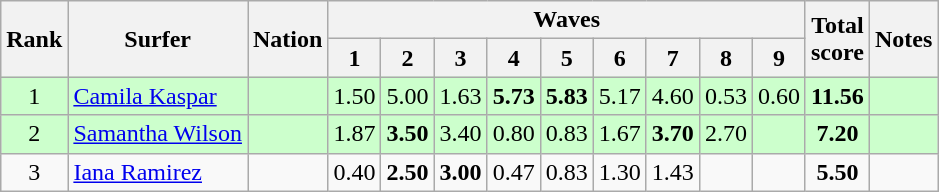<table class="wikitable sortable" style="text-align:center">
<tr>
<th rowspan=2>Rank</th>
<th rowspan=2>Surfer</th>
<th rowspan=2>Nation</th>
<th colspan=9>Waves</th>
<th rowspan=2>Total<br>score</th>
<th rowspan=2>Notes</th>
</tr>
<tr>
<th>1</th>
<th>2</th>
<th>3</th>
<th>4</th>
<th>5</th>
<th>6</th>
<th>7</th>
<th>8</th>
<th>9</th>
</tr>
<tr bgcolor=ccffcc>
<td>1</td>
<td align=left><a href='#'>Camila Kaspar</a></td>
<td align=left></td>
<td>1.50</td>
<td>5.00</td>
<td>1.63</td>
<td><strong>5.73</strong></td>
<td><strong>5.83</strong></td>
<td>5.17</td>
<td>4.60</td>
<td>0.53</td>
<td>0.60</td>
<td><strong>11.56</strong></td>
<td></td>
</tr>
<tr bgcolor=ccffcc>
<td>2</td>
<td align=left><a href='#'>Samantha Wilson</a></td>
<td align=left></td>
<td>1.87</td>
<td><strong>3.50</strong></td>
<td>3.40</td>
<td>0.80</td>
<td>0.83</td>
<td>1.67</td>
<td><strong>3.70</strong></td>
<td>2.70</td>
<td></td>
<td><strong>7.20</strong></td>
<td></td>
</tr>
<tr>
<td>3</td>
<td align=left><a href='#'>Iana Ramirez</a></td>
<td align=left></td>
<td>0.40</td>
<td><strong>2.50</strong></td>
<td><strong>3.00</strong></td>
<td>0.47</td>
<td>0.83</td>
<td>1.30</td>
<td>1.43</td>
<td></td>
<td></td>
<td><strong>5.50</strong></td>
<td></td>
</tr>
</table>
